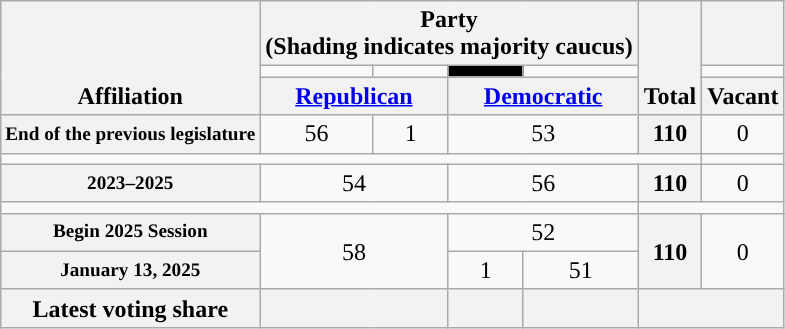<table class="wikitable" style="text-align:center">
<tr style="vertical-align:bottom">
<th rowspan=3>Affiliation</th>
<th colspan=4>Party <div>(Shading indicates majority caucus)</div></th>
<th rowspan=3>Total</th>
<th></th>
</tr>
<tr style="height:5px">
<td style="background-color:"></td>
<td style="background-color:"></td>
<td style="background: black"></td>
</tr>
<tr>
<th colspan=2><a href='#'>Republican</a></th>
<th colspan=2><a href='#'>Democratic</a></th>
<th>Vacant</th>
</tr>
<tr>
<th nowrap style="font-size:80%">End of the previous legislature</th>
<td>56</td>
<td>1</td>
<td colspan=2>53</td>
<th>110</th>
<td>0</td>
</tr>
<tr>
<td colspan=6></td>
</tr>
<tr>
<th nowrap style="font-size:80%">2023–2025</th>
<td colspan=2>54</td>
<td colspan=2 >56</td>
<th>110</th>
<td>0</td>
</tr>
<tr>
<td colspan=5></td>
</tr>
<tr>
<th nowrap style="font-size:80%">Begin 2025 Session</th>
<td rowspan=2 colspan=2 >58</td>
<td colspan=2>52</td>
<th rowspan=2>110</th>
<td rowspan=2>0</td>
</tr>
<tr>
<th nowrap style="font-size:80%">January 13, 2025</th>
<td>1</td>
<td>51</td>
</tr>
<tr>
<th>Latest voting share</th>
<th colspan=2 ></th>
<th></th>
<th></th>
<th colspan=2></th>
</tr>
</table>
